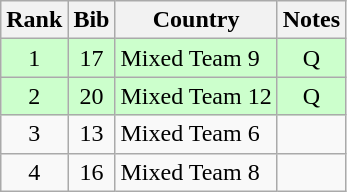<table class="wikitable" style="text-align:center;">
<tr>
<th>Rank</th>
<th>Bib</th>
<th>Country</th>
<th>Notes</th>
</tr>
<tr bgcolor=ccffcc>
<td>1</td>
<td>17</td>
<td align=left>Mixed Team 9</td>
<td>Q</td>
</tr>
<tr bgcolor=ccffcc>
<td>2</td>
<td>20</td>
<td align=left>Mixed Team 12</td>
<td>Q</td>
</tr>
<tr>
<td>3</td>
<td>13</td>
<td align=left>Mixed Team 6</td>
<td></td>
</tr>
<tr>
<td>4</td>
<td>16</td>
<td align=left>Mixed Team 8</td>
<td></td>
</tr>
</table>
